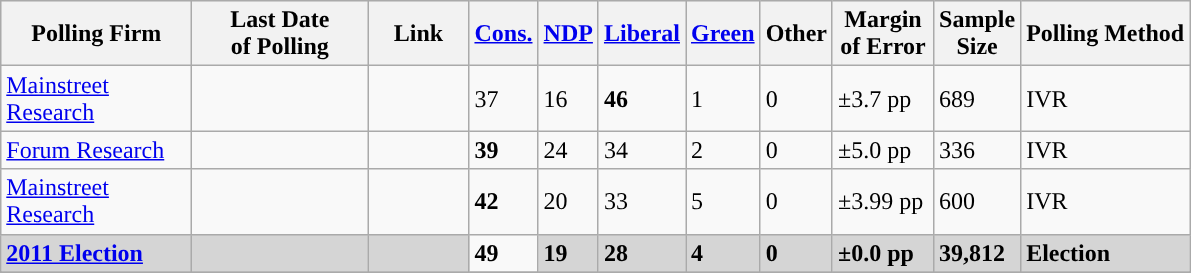<table class="wikitable sortable">
<tr style="background:#e9e9e9;">
<th style="width:120px">Polling Firm</th>
<th style="width:110px">Last Date<br>of Polling</th>
<th style="width:60px" class="unsortable">Link</th>
<th style="background-color:"><strong><a href='#'>Cons.</a></strong></th>
<th style="background-color:"><strong><a href='#'>NDP</a></strong></th>
<th style="background-color:"><strong><a href='#'>Liberal</a></strong></th>
<th style="background-color:"><strong><a href='#'>Green</a></strong></th>
<th style="background-color:"><strong>Other</strong></th>
<th style="width:60px;" class=unsortable>Margin<br>of Error</th>
<th style="width:50px;" class=unsortable>Sample<br>Size</th>
<th class=unsortable>Polling Method</th>
</tr>
<tr>
<td><a href='#'>Mainstreet Research</a></td>
<td></td>
<td></td>
<td>37</td>
<td>16</td>
<td><strong>46</strong></td>
<td>1</td>
<td>0</td>
<td>±3.7 pp</td>
<td>689</td>
<td>IVR</td>
</tr>
<tr>
<td><a href='#'>Forum Research</a></td>
<td></td>
<td></td>
<td><strong>39</strong></td>
<td>24</td>
<td>34</td>
<td>2</td>
<td>0</td>
<td>±5.0 pp</td>
<td>336</td>
<td>IVR</td>
</tr>
<tr>
<td><a href='#'>Mainstreet Research</a></td>
<td></td>
<td></td>
<td><strong>42</strong></td>
<td>20</td>
<td>33</td>
<td>5</td>
<td>0</td>
<td>±3.99 pp</td>
<td>600</td>
<td>IVR</td>
</tr>
<tr>
<td style="background:#D5D5D5"><strong><a href='#'>2011 Election</a></strong></td>
<td style="background:#D5D5D5"><strong></strong></td>
<td style="background:#D5D5D5"></td>
<td><strong>49</strong></td>
<td style="background:#D5D5D5"><strong>19</strong></td>
<td style="background:#D5D5D5"><strong>28</strong></td>
<td style="background:#D5D5D5"><strong>4</strong></td>
<td style="background:#D5D5D5"><strong>0</strong></td>
<td style="background:#D5D5D5"><strong>±0.0 pp</strong></td>
<td style="background:#D5D5D5"><strong>39,812</strong></td>
<td style="background:#D5D5D5"><strong>Election</strong></td>
</tr>
<tr>
</tr>
<tr>
</tr>
</table>
